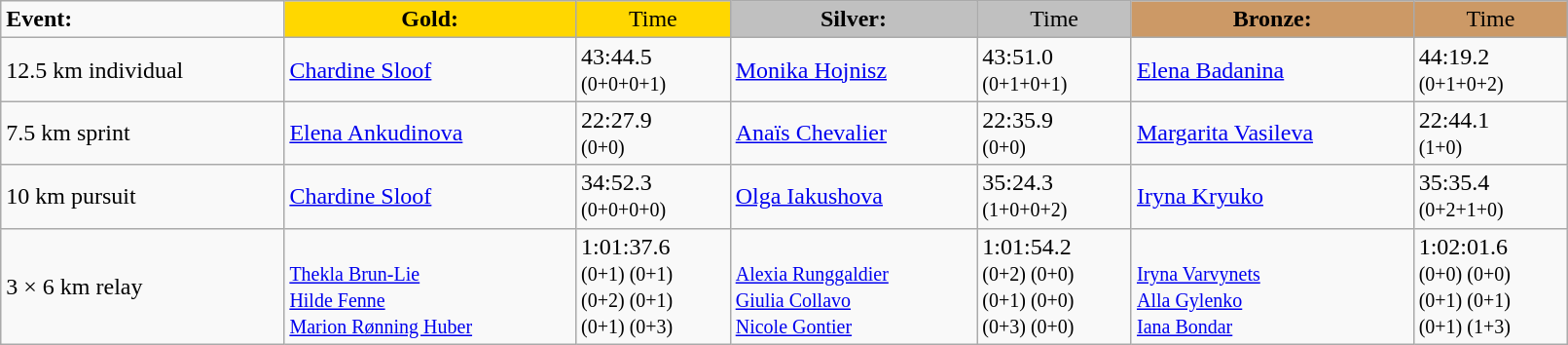<table class="wikitable" width=85%>
<tr>
<td><strong>Event:</strong></td>
<td style="text-align:center;background-color:gold;"><strong>Gold:</strong></td>
<td style="text-align:center;background-color:gold;">Time</td>
<td style="text-align:center;background-color:silver;"><strong>Silver:</strong></td>
<td style="text-align:center;background-color:silver;">Time</td>
<td style="text-align:center;background-color:#CC9966;"><strong>Bronze:</strong></td>
<td style="text-align:center;background-color:#CC9966;">Time</td>
</tr>
<tr>
<td>12.5 km individual<br><em></em></td>
<td><a href='#'>Chardine Sloof</a><br><small></small></td>
<td>43:44.5<br><small>(0+0+0+1)</small></td>
<td><a href='#'>Monika Hojnisz</a><br><small></small></td>
<td>43:51.0<br><small>(0+1+0+1)</small></td>
<td><a href='#'>Elena Badanina</a><br><small></small></td>
<td>44:19.2<br><small>(0+1+0+2)</small></td>
</tr>
<tr>
<td>7.5 km sprint<br><em></em></td>
<td><a href='#'>Elena Ankudinova</a><br><small></small></td>
<td>22:27.9<br><small>(0+0)</small></td>
<td><a href='#'>Anaïs Chevalier</a><br><small></small></td>
<td>22:35.9<br><small>(0+0)</small></td>
<td><a href='#'>Margarita Vasileva</a><br><small></small></td>
<td>22:44.1<br><small>(1+0)</small></td>
</tr>
<tr>
<td>10 km pursuit<br><em></em></td>
<td><a href='#'>Chardine Sloof</a><br><small></small></td>
<td>34:52.3<br><small>(0+0+0+0)</small></td>
<td><a href='#'>Olga Iakushova</a><br><small></small></td>
<td>35:24.3<br><small>(1+0+0+2)</small></td>
<td><a href='#'>Iryna Kryuko</a><br><small></small></td>
<td>35:35.4<br><small>(0+2+1+0)</small></td>
</tr>
<tr>
<td>3 × 6 km relay<br><em></em></td>
<td>  <br><small><a href='#'>Thekla Brun-Lie</a><br><a href='#'>Hilde Fenne</a><br><a href='#'>Marion Rønning Huber</a></small></td>
<td>1:01:37.6<br><small>(0+1) (0+1)<br>(0+2) (0+1)<br>(0+1) (0+3) </small></td>
<td>  <br><small><a href='#'>Alexia Runggaldier</a><br><a href='#'>Giulia Collavo</a><br><a href='#'>Nicole Gontier</a></small></td>
<td>1:01:54.2<br><small>(0+2) (0+0)<br>(0+1) (0+0)<br>(0+3) (0+0)  </small></td>
<td>  <br><small><a href='#'>Iryna Varvynets</a><br><a href='#'>Alla Gylenko</a><br><a href='#'>Iana Bondar</a></small></td>
<td>1:02:01.6<br><small>(0+0) (0+0)<br>(0+1) (0+1)<br>(0+1) (1+3) </small></td>
</tr>
</table>
